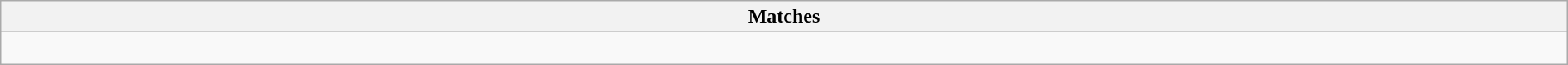<table class="wikitable collapsible collapsed" style="width:100%;">
<tr>
<th>Matches</th>
</tr>
<tr>
<td><br></td>
</tr>
</table>
